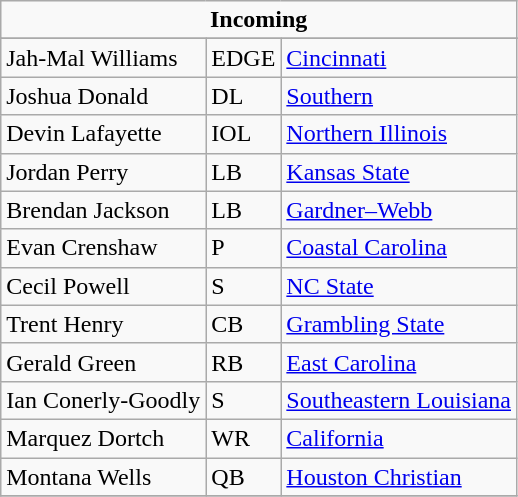<table class="wikitable">
<tr>
<td align="center" Colspan="3"><strong>Incoming</strong><br></td>
</tr>
<tr>
</tr>
<tr>
<td>Jah-Mal Williams</td>
<td>EDGE</td>
<td><a href='#'>Cincinnati</a></td>
</tr>
<tr>
<td>Joshua Donald</td>
<td>DL</td>
<td><a href='#'>Southern</a></td>
</tr>
<tr>
<td>Devin Lafayette</td>
<td>IOL</td>
<td><a href='#'>Northern Illinois</a></td>
</tr>
<tr>
<td>Jordan Perry</td>
<td>LB</td>
<td><a href='#'>Kansas State</a></td>
</tr>
<tr>
<td>Brendan Jackson</td>
<td>LB</td>
<td><a href='#'>Gardner–Webb</a></td>
</tr>
<tr>
<td>Evan Crenshaw</td>
<td>P</td>
<td><a href='#'>Coastal Carolina</a></td>
</tr>
<tr>
<td>Cecil Powell</td>
<td>S</td>
<td><a href='#'>NC State</a></td>
</tr>
<tr>
<td>Trent Henry</td>
<td>CB</td>
<td><a href='#'>Grambling State</a></td>
</tr>
<tr>
<td>Gerald Green</td>
<td>RB</td>
<td><a href='#'>East Carolina</a></td>
</tr>
<tr>
<td>Ian Conerly-Goodly</td>
<td>S</td>
<td><a href='#'>Southeastern Louisiana</a></td>
</tr>
<tr>
<td>Marquez Dortch</td>
<td>WR</td>
<td><a href='#'>California</a></td>
</tr>
<tr>
<td>Montana Wells</td>
<td>QB</td>
<td><a href='#'>Houston Christian</a></td>
</tr>
<tr>
</tr>
</table>
